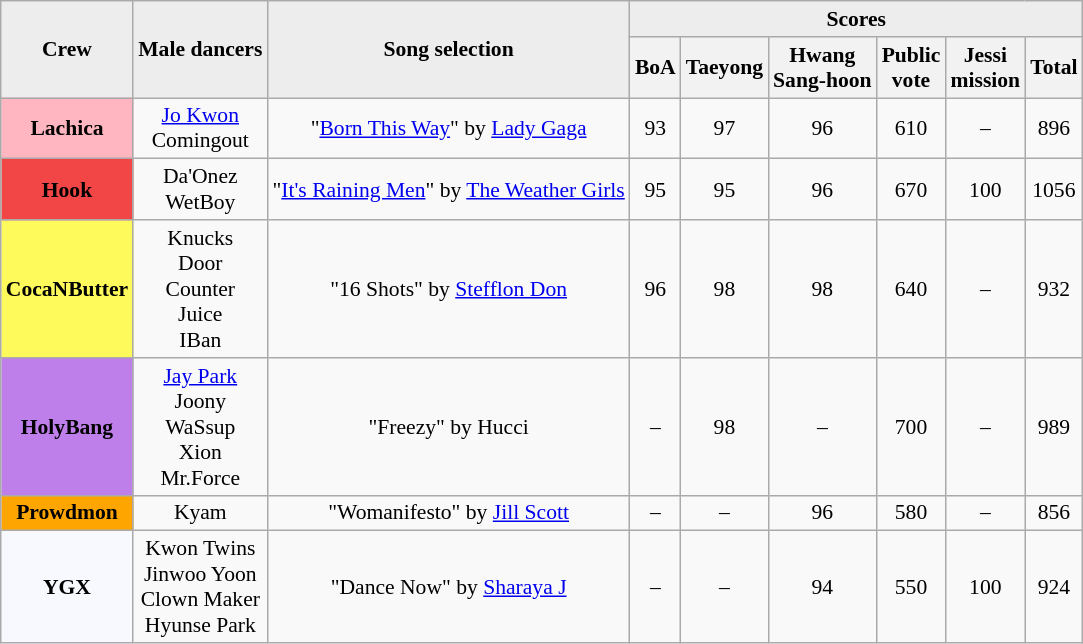<table class="wikitable sortable" style="text-align:center; font-size:90%">
<tr>
<th rowspan=2 style="background:#EDEDED">Crew</th>
<th rowspan=2 style="background:#EDEDED">Male dancers</th>
<th rowspan=2 style="background:#EDEDED">Song selection</th>
<th colspan=6 style="background:#EDEDED">Scores</th>
</tr>
<tr>
<th>BoA</th>
<th>Taeyong</th>
<th>Hwang<br>Sang-hoon</th>
<th>Public<br>vote</th>
<th>Jessi<br>mission</th>
<th>Total</th>
</tr>
<tr>
<td style="background:#FFB6C1"><strong>Lachica</strong></td>
<td><a href='#'>Jo Kwon</a><br>Comingout</td>
<td>"<a href='#'>Born This Way</a>" by <a href='#'>Lady Gaga</a></td>
<td>93</td>
<td>97</td>
<td>96</td>
<td>610</td>
<td>–</td>
<td>896</td>
</tr>
<tr>
<td style="background:#F24646"><strong>Hook</strong></td>
<td>Da'Onez<br>WetBoy</td>
<td>"<a href='#'>It's Raining Men</a>" by <a href='#'>The Weather Girls</a></td>
<td>95</td>
<td>95</td>
<td>96</td>
<td>670</td>
<td>100</td>
<td>1056</td>
</tr>
<tr>
<td style="background:#FFFA5C"><strong>CocaNButter</strong></td>
<td>Knucks<br>Door<br>Counter<br>Juice<br>IBan</td>
<td>"16 Shots" by <a href='#'>Stefflon Don</a></td>
<td>96</td>
<td>98</td>
<td>98</td>
<td>640</td>
<td>–</td>
<td>932</td>
</tr>
<tr>
<td style="background:#BF7FEB"><strong>HolyBang</strong></td>
<td><a href='#'>Jay Park</a><br>Joony<br>WaSsup<br>Xion<br>Mr.Force</td>
<td>"Freezy" by Hucci</td>
<td>–</td>
<td>98</td>
<td>–</td>
<td>700</td>
<td>–</td>
<td>989</td>
</tr>
<tr>
<td style="background:orange"><strong>Prowdmon</strong></td>
<td>Kyam</td>
<td>"Womanifesto" by <a href='#'>Jill Scott</a></td>
<td>–</td>
<td>–</td>
<td>96</td>
<td>580</td>
<td>–</td>
<td>856</td>
</tr>
<tr>
<td style="background:#F8F8FF"><strong>YGX</strong></td>
<td>Kwon Twins<br>Jinwoo Yoon<br>Clown Maker<br>Hyunse Park</td>
<td>"Dance Now" by <a href='#'>Sharaya J</a></td>
<td>–</td>
<td>–</td>
<td>94</td>
<td>550</td>
<td>100</td>
<td>924</td>
</tr>
</table>
